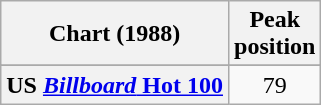<table class="wikitable plainrowheaders" style="text-align:center">
<tr>
<th>Chart (1988)</th>
<th>Peak<br>position</th>
</tr>
<tr>
</tr>
<tr>
<th scope="row">US <a href='#'><em>Billboard</em> Hot 100</a></th>
<td>79</td>
</tr>
</table>
